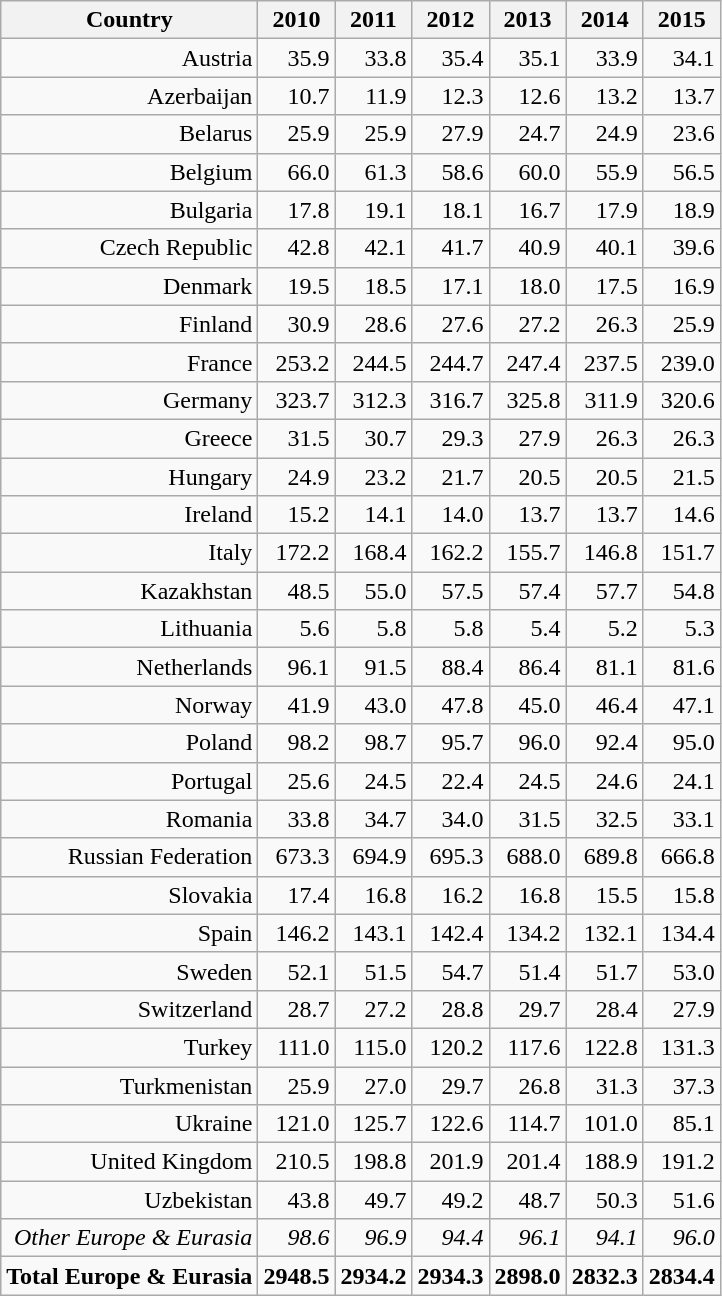<table class="wikitable sortable" style="text-align:right">
<tr>
<th>Country</th>
<th>2010</th>
<th>2011</th>
<th>2012</th>
<th>2013</th>
<th>2014</th>
<th>2015</th>
</tr>
<tr>
<td>Austria</td>
<td>35.9</td>
<td>33.8</td>
<td>35.4</td>
<td>35.1</td>
<td>33.9</td>
<td>34.1</td>
</tr>
<tr>
<td>Azerbaijan</td>
<td>10.7</td>
<td>11.9</td>
<td>12.3</td>
<td>12.6</td>
<td>13.2</td>
<td>13.7</td>
</tr>
<tr>
<td>Belarus</td>
<td>25.9</td>
<td>25.9</td>
<td>27.9</td>
<td>24.7</td>
<td>24.9</td>
<td>23.6</td>
</tr>
<tr>
<td>Belgium</td>
<td>66.0</td>
<td>61.3</td>
<td>58.6</td>
<td>60.0</td>
<td>55.9</td>
<td>56.5</td>
</tr>
<tr>
<td>Bulgaria</td>
<td>17.8</td>
<td>19.1</td>
<td>18.1</td>
<td>16.7</td>
<td>17.9</td>
<td>18.9</td>
</tr>
<tr>
<td>Czech Republic</td>
<td>42.8</td>
<td>42.1</td>
<td>41.7</td>
<td>40.9</td>
<td>40.1</td>
<td>39.6</td>
</tr>
<tr>
<td>Denmark</td>
<td>19.5</td>
<td>18.5</td>
<td>17.1</td>
<td>18.0</td>
<td>17.5</td>
<td>16.9</td>
</tr>
<tr>
<td>Finland</td>
<td>30.9</td>
<td>28.6</td>
<td>27.6</td>
<td>27.2</td>
<td>26.3</td>
<td>25.9</td>
</tr>
<tr>
<td>France</td>
<td>253.2</td>
<td>244.5</td>
<td>244.7</td>
<td>247.4</td>
<td>237.5</td>
<td>239.0</td>
</tr>
<tr>
<td>Germany</td>
<td>323.7</td>
<td>312.3</td>
<td>316.7</td>
<td>325.8</td>
<td>311.9</td>
<td>320.6</td>
</tr>
<tr>
<td>Greece</td>
<td>31.5</td>
<td>30.7</td>
<td>29.3</td>
<td>27.9</td>
<td>26.3</td>
<td>26.3</td>
</tr>
<tr>
<td>Hungary</td>
<td>24.9</td>
<td>23.2</td>
<td>21.7</td>
<td>20.5</td>
<td>20.5</td>
<td>21.5</td>
</tr>
<tr>
<td>Ireland</td>
<td>15.2</td>
<td>14.1</td>
<td>14.0</td>
<td>13.7</td>
<td>13.7</td>
<td>14.6</td>
</tr>
<tr>
<td>Italy</td>
<td>172.2</td>
<td>168.4</td>
<td>162.2</td>
<td>155.7</td>
<td>146.8</td>
<td>151.7</td>
</tr>
<tr>
<td>Kazakhstan</td>
<td>48.5</td>
<td>55.0</td>
<td>57.5</td>
<td>57.4</td>
<td>57.7</td>
<td>54.8</td>
</tr>
<tr>
<td>Lithuania</td>
<td>5.6</td>
<td>5.8</td>
<td>5.8</td>
<td>5.4</td>
<td>5.2</td>
<td>5.3</td>
</tr>
<tr>
<td>Netherlands</td>
<td>96.1</td>
<td>91.5</td>
<td>88.4</td>
<td>86.4</td>
<td>81.1</td>
<td>81.6</td>
</tr>
<tr>
<td>Norway</td>
<td>41.9</td>
<td>43.0</td>
<td>47.8</td>
<td>45.0</td>
<td>46.4</td>
<td>47.1</td>
</tr>
<tr>
<td>Poland</td>
<td>98.2</td>
<td>98.7</td>
<td>95.7</td>
<td>96.0</td>
<td>92.4</td>
<td>95.0</td>
</tr>
<tr>
<td>Portugal</td>
<td>25.6</td>
<td>24.5</td>
<td>22.4</td>
<td>24.5</td>
<td>24.6</td>
<td>24.1</td>
</tr>
<tr>
<td>Romania</td>
<td>33.8</td>
<td>34.7</td>
<td>34.0</td>
<td>31.5</td>
<td>32.5</td>
<td>33.1</td>
</tr>
<tr>
<td>Russian Federation</td>
<td>673.3</td>
<td>694.9</td>
<td>695.3</td>
<td>688.0</td>
<td>689.8</td>
<td>666.8</td>
</tr>
<tr>
<td>Slovakia</td>
<td>17.4</td>
<td>16.8</td>
<td>16.2</td>
<td>16.8</td>
<td>15.5</td>
<td>15.8</td>
</tr>
<tr>
<td>Spain</td>
<td>146.2</td>
<td>143.1</td>
<td>142.4</td>
<td>134.2</td>
<td>132.1</td>
<td>134.4</td>
</tr>
<tr>
<td>Sweden</td>
<td>52.1</td>
<td>51.5</td>
<td>54.7</td>
<td>51.4</td>
<td>51.7</td>
<td>53.0</td>
</tr>
<tr>
<td>Switzerland</td>
<td>28.7</td>
<td>27.2</td>
<td>28.8</td>
<td>29.7</td>
<td>28.4</td>
<td>27.9</td>
</tr>
<tr>
<td>Turkey</td>
<td>111.0</td>
<td>115.0</td>
<td>120.2</td>
<td>117.6</td>
<td>122.8</td>
<td>131.3</td>
</tr>
<tr>
<td>Turkmenistan</td>
<td>25.9</td>
<td>27.0</td>
<td>29.7</td>
<td>26.8</td>
<td>31.3</td>
<td>37.3</td>
</tr>
<tr>
<td>Ukraine</td>
<td>121.0</td>
<td>125.7</td>
<td>122.6</td>
<td>114.7</td>
<td>101.0</td>
<td>85.1</td>
</tr>
<tr>
<td>United Kingdom</td>
<td>210.5</td>
<td>198.8</td>
<td>201.9</td>
<td>201.4</td>
<td>188.9</td>
<td>191.2</td>
</tr>
<tr>
<td>Uzbekistan</td>
<td>43.8</td>
<td>49.7</td>
<td>49.2</td>
<td>48.7</td>
<td>50.3</td>
<td>51.6</td>
</tr>
<tr>
<td><em>Other Europe & Eurasia</em></td>
<td><em>98.6</em></td>
<td><em>96.9</em></td>
<td><em>94.4</em></td>
<td><em>96.1</em></td>
<td><em>94.1</em></td>
<td><em>96.0</em></td>
</tr>
<tr>
<td><strong>Total Europe & Eurasia</strong></td>
<td><strong>2948.5</strong></td>
<td><strong>2934.2</strong></td>
<td><strong>2934.3</strong></td>
<td><strong>2898.0</strong></td>
<td><strong>2832.3</strong></td>
<td><strong>2834.4</strong></td>
</tr>
</table>
